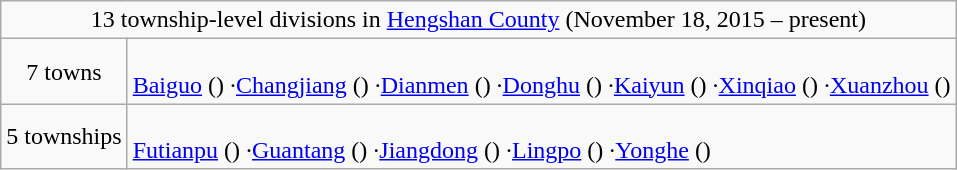<table class="wikitable">
<tr>
<td style="text-align:center;" colspan="2">13 township-level divisions in <a href='#'>Hengshan County</a> (November 18, 2015 – present)</td>
</tr>
<tr align=left>
<td align=center>7 towns</td>
<td><br><a href='#'>Baiguo</a> ()
·<a href='#'>Changjiang</a> ()
·<a href='#'>Dianmen</a> ()
·<a href='#'>Donghu</a> ()
·<a href='#'>Kaiyun</a> ()
·<a href='#'>Xinqiao</a> ()
·<a href='#'>Xuanzhou</a> ()</td>
</tr>
<tr align=left>
<td align=center>5 townships</td>
<td><br><a href='#'>Futianpu</a> ()
·<a href='#'>Guantang</a> ()
·<a href='#'>Jiangdong</a> ()
·<a href='#'>Lingpo</a> ()
·<a href='#'>Yonghe</a> ()</td>
</tr>
</table>
